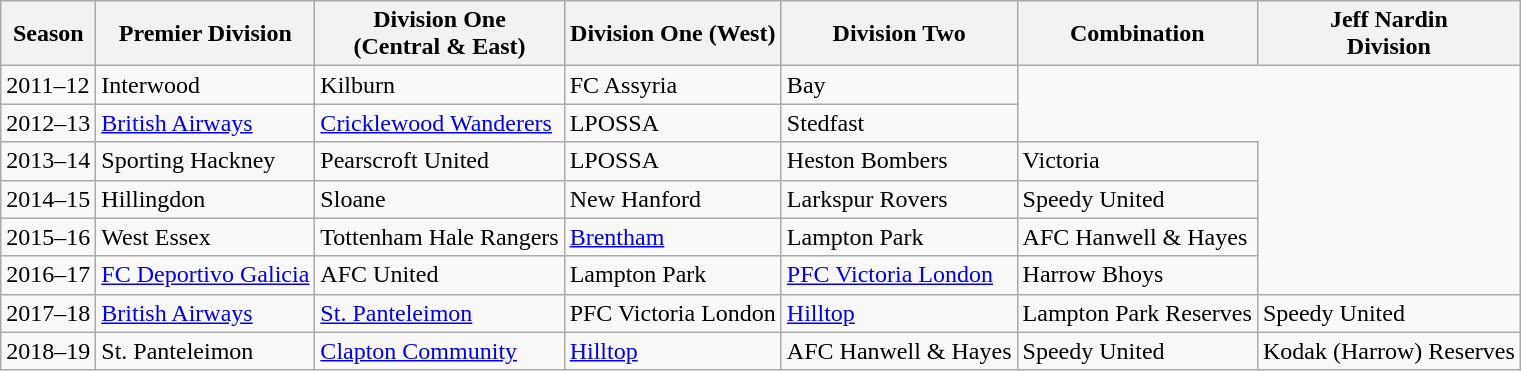<table class="wikitable">
<tr>
<th><strong>Season</strong></th>
<th><strong>Premier Division</strong></th>
<th><strong>Division One <br>(Central & East)</strong></th>
<th><strong>Division One (West)</strong></th>
<th><strong>Division Two</strong></th>
<th><strong>Combination</strong></th>
<th><strong>Jeff Nardin <br>Division</strong></th>
</tr>
<tr>
<td>2011–12</td>
<td>Interwood</td>
<td>Kilburn</td>
<td>FC Assyria</td>
<td>Bay</td>
</tr>
<tr>
<td>2012–13</td>
<td><a href='#'>British Airways</a></td>
<td><a href='#'>Cricklewood Wanderers</a></td>
<td>LPOSSA</td>
<td>Stedfast</td>
</tr>
<tr>
<td>2013–14</td>
<td>Sporting Hackney</td>
<td>Pearscroft United</td>
<td>LPOSSA</td>
<td>Heston Bombers</td>
<td>Victoria</td>
</tr>
<tr>
<td>2014–15</td>
<td>Hillingdon</td>
<td>Sloane</td>
<td>New Hanford</td>
<td>Larkspur Rovers</td>
<td>Speedy United</td>
</tr>
<tr>
<td>2015–16</td>
<td>West Essex</td>
<td>Tottenham Hale Rangers</td>
<td><a href='#'>Brentham</a></td>
<td>Lampton Park</td>
<td>AFC Hanwell & Hayes</td>
</tr>
<tr>
<td>2016–17</td>
<td><a href='#'>FC Deportivo Galicia</a></td>
<td>AFC United</td>
<td>Lampton Park</td>
<td><a href='#'>PFC Victoria London</a></td>
<td>Harrow Bhoys</td>
</tr>
<tr>
<td>2017–18</td>
<td><a href='#'>British Airways</a></td>
<td><a href='#'>St. Panteleimon</a></td>
<td>PFC Victoria London</td>
<td><a href='#'>Hilltop</a></td>
<td>Lampton Park Reserves</td>
<td>Speedy United</td>
</tr>
<tr>
<td>2018–19</td>
<td>St. Panteleimon</td>
<td><a href='#'>Clapton Community</a></td>
<td><a href='#'>Hilltop</a></td>
<td>AFC Hanwell & Hayes</td>
<td>Speedy United</td>
<td>Kodak (Harrow) Reserves</td>
</tr>
</table>
